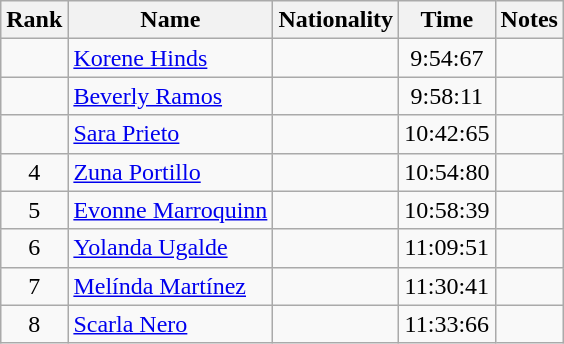<table class="wikitable sortable" style="text-align:center">
<tr>
<th>Rank</th>
<th>Name</th>
<th>Nationality</th>
<th>Time</th>
<th>Notes</th>
</tr>
<tr>
<td></td>
<td align=left><a href='#'>Korene Hinds</a></td>
<td align=left></td>
<td>9:54:67</td>
<td></td>
</tr>
<tr>
<td></td>
<td align=left><a href='#'>Beverly Ramos</a></td>
<td align=left></td>
<td>9:58:11</td>
<td></td>
</tr>
<tr>
<td></td>
<td align=left><a href='#'>Sara Prieto</a></td>
<td align=left></td>
<td>10:42:65</td>
<td></td>
</tr>
<tr>
<td>4</td>
<td align=left><a href='#'>Zuna Portillo</a></td>
<td align=left></td>
<td>10:54:80</td>
<td></td>
</tr>
<tr>
<td>5</td>
<td align=left><a href='#'>Evonne Marroquinn</a></td>
<td align=left></td>
<td>10:58:39</td>
<td></td>
</tr>
<tr>
<td>6</td>
<td align=left><a href='#'>Yolanda Ugalde</a></td>
<td align=left></td>
<td>11:09:51</td>
<td></td>
</tr>
<tr>
<td>7</td>
<td align=left><a href='#'>Melínda Martínez</a></td>
<td align=left></td>
<td>11:30:41</td>
<td></td>
</tr>
<tr>
<td>8</td>
<td align=left><a href='#'>Scarla Nero</a></td>
<td align=left></td>
<td>11:33:66</td>
<td></td>
</tr>
</table>
